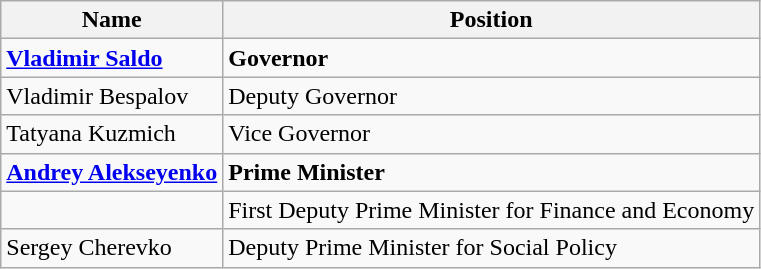<table class="wikitable">
<tr>
<th>Name</th>
<th>Position</th>
</tr>
<tr>
<td><strong><a href='#'>Vladimir Saldo</a></strong></td>
<td><strong>Governor</strong></td>
</tr>
<tr>
<td>Vladimir Bespalov</td>
<td>Deputy Governor</td>
</tr>
<tr>
<td>Tatyana Kuzmich</td>
<td>Vice Governor</td>
</tr>
<tr>
<td><strong><a href='#'>Andrey Alekseyenko</a></strong></td>
<td><strong>Prime Minister</strong></td>
</tr>
<tr>
<td></td>
<td>First Deputy Prime Minister for Finance and Economy</td>
</tr>
<tr>
<td>Sergey Cherevko</td>
<td>Deputy Prime Minister for Social Policy</td>
</tr>
</table>
